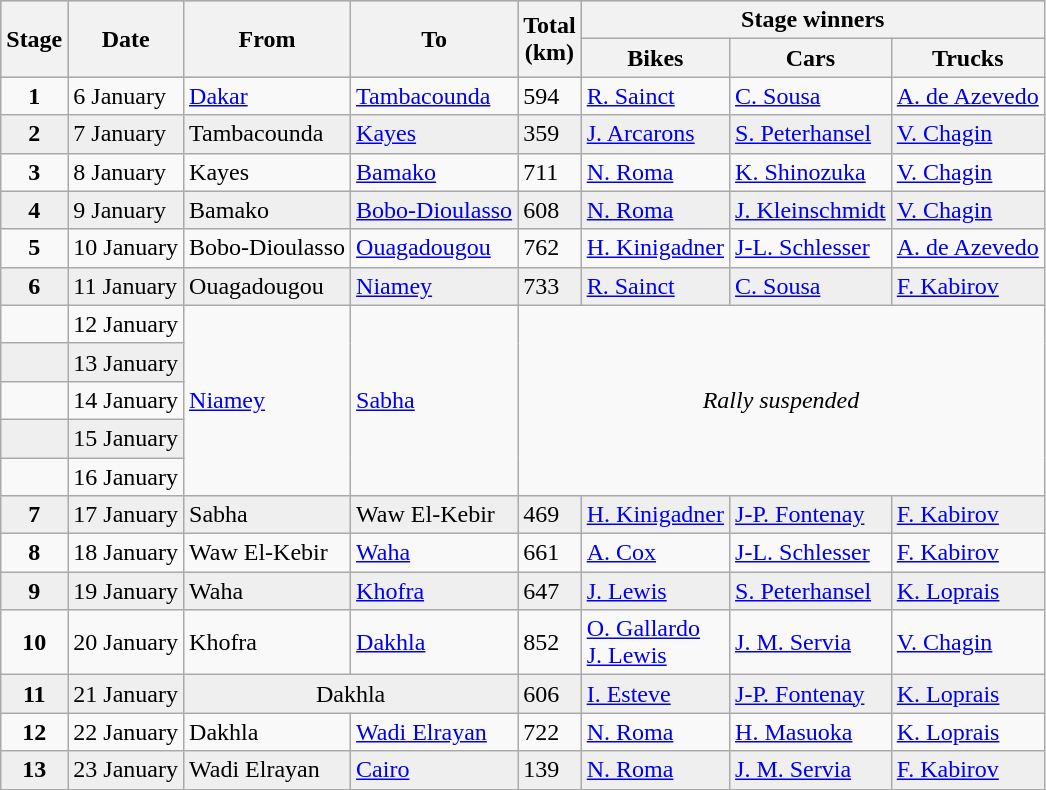<table class="wikitable sortable">
<tr style="background:lightsteelblue;">
<th rowspan=2 align=center>Stage</th>
<th rowspan=2 align=center>Date</th>
<th rowspan=2 align=center>From</th>
<th rowspan=2 align=center>To</th>
<th rowspan=2 align=center>Total<br>(km)</th>
<th colspan=3 align=center>Stage winners</th>
</tr>
<tr>
<th align=center>Bikes</th>
<th align=center>Cars</th>
<th align=center>Trucks</th>
</tr>
<tr>
<td align=center><strong>1</strong></td>
<td>6 January</td>
<td> <a href='#'>Dakar</a></td>
<td> <a href='#'>Tambacounda</a></td>
<td>594</td>
<td> <a href='#'>R. Sainct</a></td>
<td> <a href='#'>C. Sousa</a></td>
<td> <a href='#'>A. de Azevedo</a></td>
</tr>
<tr style="background:#efefef;">
<td align=center><strong>2</strong></td>
<td>7 January</td>
<td> Tambacounda</td>
<td> <a href='#'>Kayes</a></td>
<td>359</td>
<td> <a href='#'>J. Arcarons</a></td>
<td> <a href='#'>S. Peterhansel</a></td>
<td> <a href='#'>V. Chagin</a></td>
</tr>
<tr>
<td align=center><strong>3</strong></td>
<td>8 January</td>
<td> Kayes</td>
<td> <a href='#'>Bamako</a></td>
<td>711</td>
<td> <a href='#'>N. Roma</a></td>
<td> <a href='#'>K. Shinozuka</a></td>
<td> <a href='#'>V. Chagin</a></td>
</tr>
<tr style="background:#efefef;">
<td align=center><strong>4</strong></td>
<td>9 January</td>
<td> Bamako</td>
<td> <a href='#'>Bobo-Dioulasso</a></td>
<td>608</td>
<td> <a href='#'>N. Roma</a></td>
<td> <a href='#'>J. Kleinschmidt</a></td>
<td> <a href='#'>V. Chagin</a></td>
</tr>
<tr>
<td align=center><strong>5</strong></td>
<td>10 January</td>
<td> Bobo-Dioulasso</td>
<td> <a href='#'>Ouagadougou</a></td>
<td>762</td>
<td> <a href='#'>H. Kinigadner</a></td>
<td> <a href='#'>J-L. Schlesser</a></td>
<td> <a href='#'>A. de Azevedo</a></td>
</tr>
<tr style="background:#efefef;">
<td align=center><strong>6</strong></td>
<td>11 January</td>
<td> Ouagadougou</td>
<td> <a href='#'>Niamey</a></td>
<td>733</td>
<td> <a href='#'>R. Sainct</a></td>
<td> <a href='#'>C. Sousa</a></td>
<td> <a href='#'>F. Kabirov</a></td>
</tr>
<tr>
<td></td>
<td>12 January</td>
<td rowspan=5> <a href='#'>Niamey</a></td>
<td rowspan=5> <a href='#'>Sabha</a></td>
<td colspan=4 rowspan=5 align=center><em>Rally suspended</em></td>
</tr>
<tr style="background:#efefef;">
<td></td>
<td>13 January</td>
</tr>
<tr>
<td></td>
<td>14 January</td>
</tr>
<tr style="background:#efefef;">
<td></td>
<td>15 January</td>
</tr>
<tr>
<td></td>
<td>16 January</td>
</tr>
<tr style="background:#efefef;">
<td align=center><strong>7</strong></td>
<td>17 January</td>
<td> Sabha</td>
<td> Waw El-Kebir</td>
<td>469</td>
<td> <a href='#'>H. Kinigadner</a></td>
<td> <a href='#'>J-P. Fontenay</a></td>
<td> <a href='#'>F. Kabirov</a></td>
</tr>
<tr>
<td align=center><strong>8</strong></td>
<td>18 January</td>
<td> Waw El-Kebir</td>
<td> <a href='#'>Waha</a></td>
<td>661</td>
<td> <a href='#'>A. Cox</a></td>
<td> <a href='#'>J-L. Schlesser</a></td>
<td> <a href='#'>F. Kabirov</a></td>
</tr>
<tr style="background:#efefef;">
<td align=center><strong>9</strong></td>
<td>19 January</td>
<td> Waha</td>
<td> <a href='#'>Khofra</a></td>
<td>647</td>
<td> <a href='#'>J. Lewis</a></td>
<td> <a href='#'>S. Peterhansel</a></td>
<td> <a href='#'>K. Loprais</a></td>
</tr>
<tr>
<td align=center><strong>10</strong></td>
<td>20 January</td>
<td> Khofra</td>
<td> <a href='#'>Dakhla</a></td>
<td>852</td>
<td> <a href='#'>O. Gallardo</a><br> <a href='#'>J. Lewis</a></td>
<td> <a href='#'>J. M. Servia</a></td>
<td> <a href='#'>V. Chagin</a></td>
</tr>
<tr style="background:#efefef;">
<td align=center><strong>11</strong></td>
<td>21 January</td>
<td colspan=2 align=center> Dakhla</td>
<td>606</td>
<td> <a href='#'>I. Esteve</a></td>
<td> <a href='#'>J-P. Fontenay</a></td>
<td> <a href='#'>K. Loprais</a></td>
</tr>
<tr>
<td align=center><strong>12</strong></td>
<td>22 January</td>
<td> Dakhla</td>
<td> <a href='#'>Wadi Elrayan</a></td>
<td>722</td>
<td> <a href='#'>N. Roma</a></td>
<td> <a href='#'>H. Masuoka</a></td>
<td> <a href='#'>K. Loprais</a></td>
</tr>
<tr style="background:#efefef;">
<td align=center><strong>13</strong></td>
<td>23 January</td>
<td> Wadi Elrayan</td>
<td> <a href='#'>Cairo</a></td>
<td>139</td>
<td> <a href='#'>N. Roma</a></td>
<td> <a href='#'>J. M. Servia</a></td>
<td> <a href='#'>F. Kabirov</a></td>
</tr>
</table>
